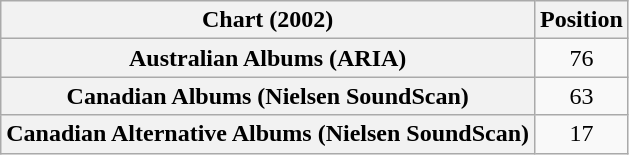<table class="wikitable sortable plainrowheaders" style="text-align:center;">
<tr>
<th scope="col">Chart (2002)</th>
<th scope="col">Position</th>
</tr>
<tr>
<th scope="row">Australian Albums (ARIA)</th>
<td>76</td>
</tr>
<tr>
<th scope="row">Canadian Albums (Nielsen SoundScan)</th>
<td>63</td>
</tr>
<tr>
<th scope="row">Canadian Alternative Albums (Nielsen SoundScan)</th>
<td>17</td>
</tr>
</table>
